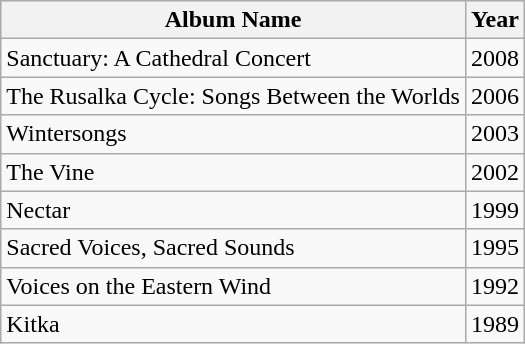<table class="wikitable">
<tr>
<th>Album Name</th>
<th>Year</th>
</tr>
<tr>
<td>Sanctuary: A Cathedral Concert</td>
<td>2008</td>
</tr>
<tr>
<td>The Rusalka Cycle: Songs Between the Worlds</td>
<td>2006</td>
</tr>
<tr>
<td>Wintersongs</td>
<td>2003</td>
</tr>
<tr>
<td>The Vine</td>
<td>2002</td>
</tr>
<tr>
<td>Nectar</td>
<td>1999</td>
</tr>
<tr>
<td>Sacred Voices, Sacred Sounds</td>
<td>1995</td>
</tr>
<tr>
<td>Voices on the Eastern Wind</td>
<td>1992</td>
</tr>
<tr>
<td>Kitka</td>
<td>1989</td>
</tr>
</table>
